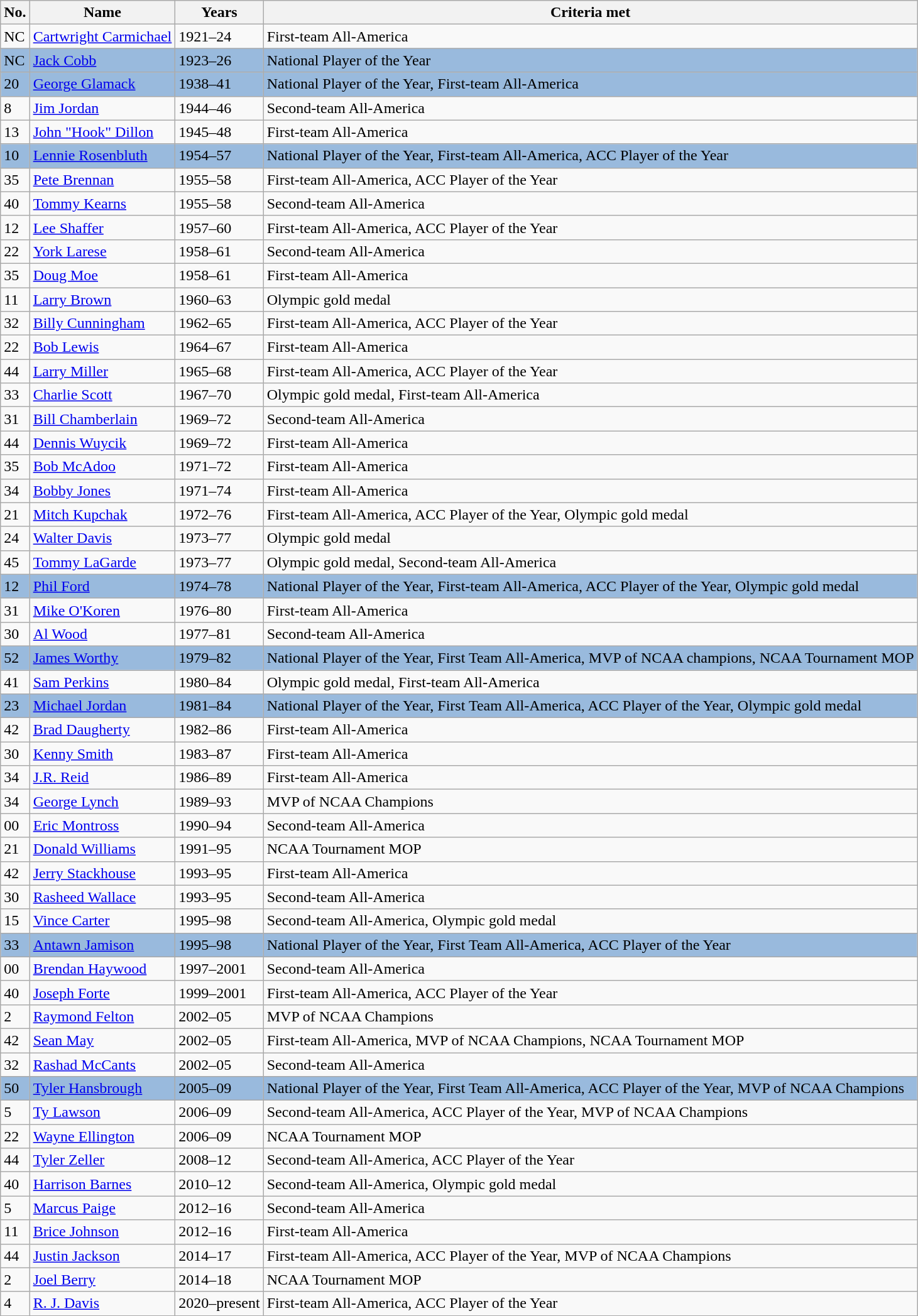<table class=wikitable>
<tr>
<th>No.</th>
<th>Name</th>
<th>Years</th>
<th>Criteria met</th>
</tr>
<tr>
<td>NC</td>
<td><a href='#'>Cartwright Carmichael</a></td>
<td>1921–24</td>
<td>First-team All-America</td>
</tr>
<tr style="background:#99BADD;">
<td>NC</td>
<td><a href='#'>Jack Cobb</a></td>
<td>1923–26</td>
<td>National Player of the Year</td>
</tr>
<tr style="background:#99BADD;">
<td>20</td>
<td><a href='#'>George Glamack</a></td>
<td>1938–41</td>
<td>National Player of the Year, First-team All-America</td>
</tr>
<tr>
<td>8</td>
<td><a href='#'>Jim Jordan</a></td>
<td>1944–46</td>
<td>Second-team All-America</td>
</tr>
<tr>
<td>13</td>
<td><a href='#'>John "Hook" Dillon</a></td>
<td>1945–48</td>
<td>First-team All-America</td>
</tr>
<tr style="background:#99BADD;">
<td>10</td>
<td><a href='#'>Lennie Rosenbluth</a></td>
<td>1954–57</td>
<td>National Player of the Year, First-team All-America, ACC Player of the Year</td>
</tr>
<tr>
<td>35</td>
<td><a href='#'>Pete Brennan</a></td>
<td>1955–58</td>
<td>First-team All-America, ACC Player of the Year</td>
</tr>
<tr>
<td>40</td>
<td><a href='#'>Tommy Kearns</a></td>
<td>1955–58</td>
<td>Second-team All-America</td>
</tr>
<tr>
<td>12</td>
<td><a href='#'>Lee Shaffer</a></td>
<td>1957–60</td>
<td>First-team All-America, ACC Player of the Year</td>
</tr>
<tr>
<td>22</td>
<td><a href='#'>York Larese</a></td>
<td>1958–61</td>
<td>Second-team All-America</td>
</tr>
<tr>
<td>35</td>
<td><a href='#'>Doug Moe</a></td>
<td>1958–61</td>
<td>First-team All-America</td>
</tr>
<tr>
<td>11</td>
<td><a href='#'>Larry Brown</a></td>
<td>1960–63</td>
<td>Olympic gold medal</td>
</tr>
<tr>
<td>32</td>
<td><a href='#'>Billy Cunningham</a></td>
<td>1962–65</td>
<td>First-team All-America, ACC Player of the Year</td>
</tr>
<tr>
<td>22</td>
<td><a href='#'>Bob Lewis</a></td>
<td>1964–67</td>
<td>First-team All-America</td>
</tr>
<tr>
<td>44</td>
<td><a href='#'>Larry Miller</a></td>
<td>1965–68</td>
<td>First-team All-America, ACC Player of the Year</td>
</tr>
<tr>
<td>33</td>
<td><a href='#'>Charlie Scott</a></td>
<td>1967–70</td>
<td>Olympic gold medal, First-team All-America</td>
</tr>
<tr>
<td>31</td>
<td><a href='#'>Bill Chamberlain</a></td>
<td>1969–72</td>
<td>Second-team All-America</td>
</tr>
<tr>
<td>44</td>
<td><a href='#'>Dennis Wuycik</a></td>
<td>1969–72</td>
<td>First-team All-America</td>
</tr>
<tr>
<td>35</td>
<td><a href='#'>Bob McAdoo</a></td>
<td>1971–72</td>
<td>First-team All-America</td>
</tr>
<tr>
<td>34</td>
<td><a href='#'>Bobby Jones</a></td>
<td>1971–74</td>
<td>First-team All-America</td>
</tr>
<tr>
<td>21</td>
<td><a href='#'>Mitch Kupchak</a></td>
<td>1972–76</td>
<td>First-team All-America, ACC Player of the Year, Olympic gold medal</td>
</tr>
<tr>
<td>24</td>
<td><a href='#'>Walter Davis</a></td>
<td>1973–77</td>
<td>Olympic gold medal</td>
</tr>
<tr>
<td>45</td>
<td><a href='#'>Tommy LaGarde</a></td>
<td>1973–77</td>
<td>Olympic gold medal, Second-team All-America</td>
</tr>
<tr style="background:#99BADD;">
<td>12</td>
<td><a href='#'>Phil Ford</a></td>
<td>1974–78</td>
<td>National Player of the Year, First-team All-America, ACC Player of the Year, Olympic gold medal</td>
</tr>
<tr>
<td>31</td>
<td><a href='#'>Mike O'Koren</a></td>
<td>1976–80</td>
<td>First-team All-America</td>
</tr>
<tr>
<td>30</td>
<td><a href='#'>Al Wood</a></td>
<td>1977–81</td>
<td>Second-team All-America</td>
</tr>
<tr style="background:#99BADD;">
<td>52</td>
<td><a href='#'>James Worthy</a></td>
<td>1979–82</td>
<td>National Player of the Year, First Team All-America, MVP of NCAA champions, NCAA Tournament MOP</td>
</tr>
<tr>
<td>41</td>
<td><a href='#'>Sam Perkins</a></td>
<td>1980–84</td>
<td>Olympic gold medal, First-team All-America</td>
</tr>
<tr style="background:#99BADD;">
<td>23</td>
<td><a href='#'>Michael Jordan</a></td>
<td>1981–84</td>
<td>National Player of the Year, First Team All-America, ACC Player of the Year, Olympic gold medal</td>
</tr>
<tr>
<td>42</td>
<td><a href='#'>Brad Daugherty</a></td>
<td>1982–86</td>
<td>First-team All-America</td>
</tr>
<tr>
<td>30</td>
<td><a href='#'>Kenny Smith</a></td>
<td>1983–87</td>
<td>First-team All-America</td>
</tr>
<tr>
<td>34</td>
<td><a href='#'>J.R. Reid</a></td>
<td>1986–89</td>
<td>First-team All-America</td>
</tr>
<tr>
<td>34</td>
<td><a href='#'>George Lynch</a></td>
<td>1989–93</td>
<td>MVP of NCAA Champions</td>
</tr>
<tr>
<td>00</td>
<td><a href='#'>Eric Montross</a></td>
<td>1990–94</td>
<td>Second-team All-America</td>
</tr>
<tr>
<td>21</td>
<td><a href='#'>Donald Williams</a></td>
<td>1991–95</td>
<td>NCAA Tournament MOP</td>
</tr>
<tr>
<td>42</td>
<td><a href='#'>Jerry Stackhouse</a></td>
<td>1993–95</td>
<td>First-team All-America</td>
</tr>
<tr>
<td>30</td>
<td><a href='#'>Rasheed Wallace</a></td>
<td>1993–95</td>
<td>Second-team All-America</td>
</tr>
<tr>
<td>15</td>
<td><a href='#'>Vince Carter</a></td>
<td>1995–98</td>
<td>Second-team All-America, Olympic gold medal</td>
</tr>
<tr style="background:#99BADD;">
<td>33</td>
<td><a href='#'>Antawn Jamison</a></td>
<td>1995–98</td>
<td>National Player of the Year, First Team All-America, ACC Player of the Year</td>
</tr>
<tr>
<td>00</td>
<td><a href='#'>Brendan Haywood</a></td>
<td>1997–2001</td>
<td>Second-team All-America</td>
</tr>
<tr>
<td>40</td>
<td><a href='#'>Joseph Forte</a></td>
<td>1999–2001</td>
<td>First-team All-America, ACC Player of the Year</td>
</tr>
<tr>
<td>2</td>
<td><a href='#'>Raymond Felton</a></td>
<td>2002–05</td>
<td>MVP of NCAA Champions</td>
</tr>
<tr>
<td>42</td>
<td><a href='#'>Sean May</a></td>
<td>2002–05</td>
<td>First-team All-America, MVP of NCAA Champions, NCAA Tournament MOP</td>
</tr>
<tr>
<td>32</td>
<td><a href='#'>Rashad McCants</a></td>
<td>2002–05</td>
<td>Second-team All-America</td>
</tr>
<tr style="background:#99BADD;">
<td>50</td>
<td><a href='#'>Tyler Hansbrough</a></td>
<td>2005–09</td>
<td>National Player of the Year, First Team All-America, ACC Player of the Year, MVP of NCAA Champions</td>
</tr>
<tr>
<td>5</td>
<td><a href='#'>Ty Lawson</a></td>
<td>2006–09</td>
<td>Second-team All-America, ACC Player of the Year, MVP of NCAA Champions</td>
</tr>
<tr>
<td>22</td>
<td><a href='#'>Wayne Ellington</a></td>
<td>2006–09</td>
<td>NCAA Tournament MOP</td>
</tr>
<tr>
<td>44</td>
<td><a href='#'>Tyler Zeller</a></td>
<td>2008–12</td>
<td>Second-team All-America, ACC Player of the Year</td>
</tr>
<tr>
<td>40</td>
<td><a href='#'>Harrison Barnes</a></td>
<td>2010–12</td>
<td>Second-team All-America, Olympic gold medal</td>
</tr>
<tr>
<td>5</td>
<td><a href='#'>Marcus Paige</a></td>
<td>2012–16</td>
<td>Second-team All-America</td>
</tr>
<tr>
<td>11</td>
<td><a href='#'>Brice Johnson</a></td>
<td>2012–16</td>
<td>First-team All-America</td>
</tr>
<tr>
<td>44</td>
<td><a href='#'>Justin Jackson</a></td>
<td>2014–17</td>
<td>First-team All-America, ACC Player of the Year, MVP of NCAA Champions</td>
</tr>
<tr>
<td>2</td>
<td><a href='#'>Joel Berry</a></td>
<td>2014–18</td>
<td>NCAA Tournament MOP</td>
</tr>
<tr>
<td>4</td>
<td><a href='#'>R. J. Davis</a></td>
<td>2020–present</td>
<td>First-team All-America, ACC Player of the Year</td>
</tr>
<tr>
</tr>
</table>
